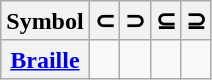<table class="wikitable" style="text-align:center">
<tr>
<th>Symbol</th>
<th>⊂</th>
<th>⊃</th>
<th>⊆</th>
<th>⊇</th>
</tr>
<tr>
<th><a href='#'>Braille</a></th>
<td></td>
<td></td>
<td></td>
<td></td>
</tr>
</table>
